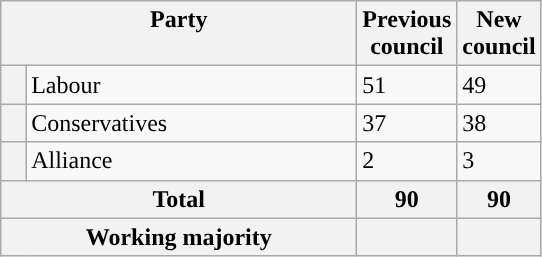<table class="wikitable">
<tr>
<th valign=top colspan="2" style="width: 230px">Party</th>
<th valign=top style="width: 30px">Previous council</th>
<th valign=top style="width: 30px">New council</th>
</tr>
<tr>
<th style="background-color: "></th>
<td>Labour</td>
<td>51</td>
<td>49</td>
</tr>
<tr>
<th style="background-color: "></th>
<td>Conservatives</td>
<td>37</td>
<td>38</td>
</tr>
<tr>
<th style="background-color: "></th>
<td>Alliance</td>
<td>2</td>
<td>3</td>
</tr>
<tr>
<th colspan=2>Total</th>
<th style="text-align: center">90</th>
<th colspan=3>90</th>
</tr>
<tr>
<th colspan=2>Working majority</th>
<th></th>
<th></th>
</tr>
</table>
